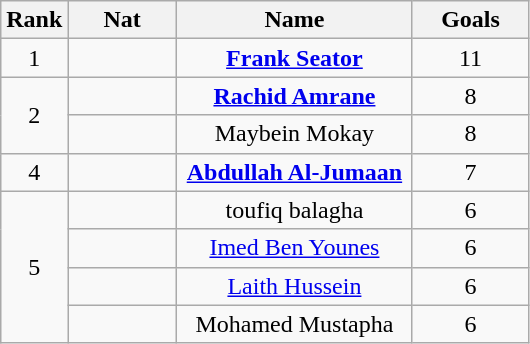<table class="wikitable sortable">
<tr>
<th width=20>Rank</th>
<th width=65>Nat</th>
<th width=150>Name</th>
<th width=70>Goals</th>
</tr>
<tr style="text-align:center;">
<td>1</td>
<td></td>
<td align=center><strong><a href='#'>Frank Seator</a></strong></td>
<td>11</td>
</tr>
<tr align=center>
<td rowspan="2">2</td>
<td></td>
<td align=center><strong><a href='#'>Rachid Amrane</a></strong></td>
<td>8</td>
</tr>
<tr align=center>
<td></td>
<td align=center>Maybein Mokay</td>
<td>8</td>
</tr>
<tr align=center>
<td>4</td>
<td></td>
<td align=center><strong><a href='#'>Abdullah Al-Jumaan</a></strong></td>
<td>7</td>
</tr>
<tr align=center>
<td rowspan="4">5</td>
<td></td>
<td align=center>toufiq balagha</td>
<td>6</td>
</tr>
<tr align=center>
<td></td>
<td align=center><a href='#'>Imed Ben Younes</a></td>
<td>6</td>
</tr>
<tr align=center>
<td></td>
<td align=center><a href='#'>Laith Hussein</a></td>
<td>6</td>
</tr>
<tr align=center>
<td></td>
<td align=center>Mohamed Mustapha</td>
<td>6</td>
</tr>
</table>
